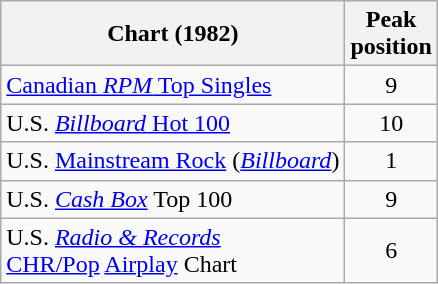<table class="wikitable sortable">
<tr>
<th>Chart (1982)</th>
<th>Peak<br>position</th>
</tr>
<tr>
<td><a href='#'>Canadian <em>RPM</em> Top Singles</a></td>
<td style="text-align:center;">9</td>
</tr>
<tr>
<td>U.S. <a href='#'><em>Billboard</em> Hot 100</a></td>
<td style="text-align:center;">10</td>
</tr>
<tr>
<td>U.S. <a href='#'>Mainstream Rock</a> (<em><a href='#'>Billboard</a></em>)</td>
<td style="text-align:center;">1</td>
</tr>
<tr>
<td>U.S. <a href='#'><em>Cash Box</em></a> Top 100</td>
<td align="center">9</td>
</tr>
<tr>
<td>U.S. <em><a href='#'>Radio & Records</a></em><br><a href='#'>CHR/Pop</a> <a href='#'>Airplay</a> Chart</td>
<td align="center">6</td>
</tr>
</table>
